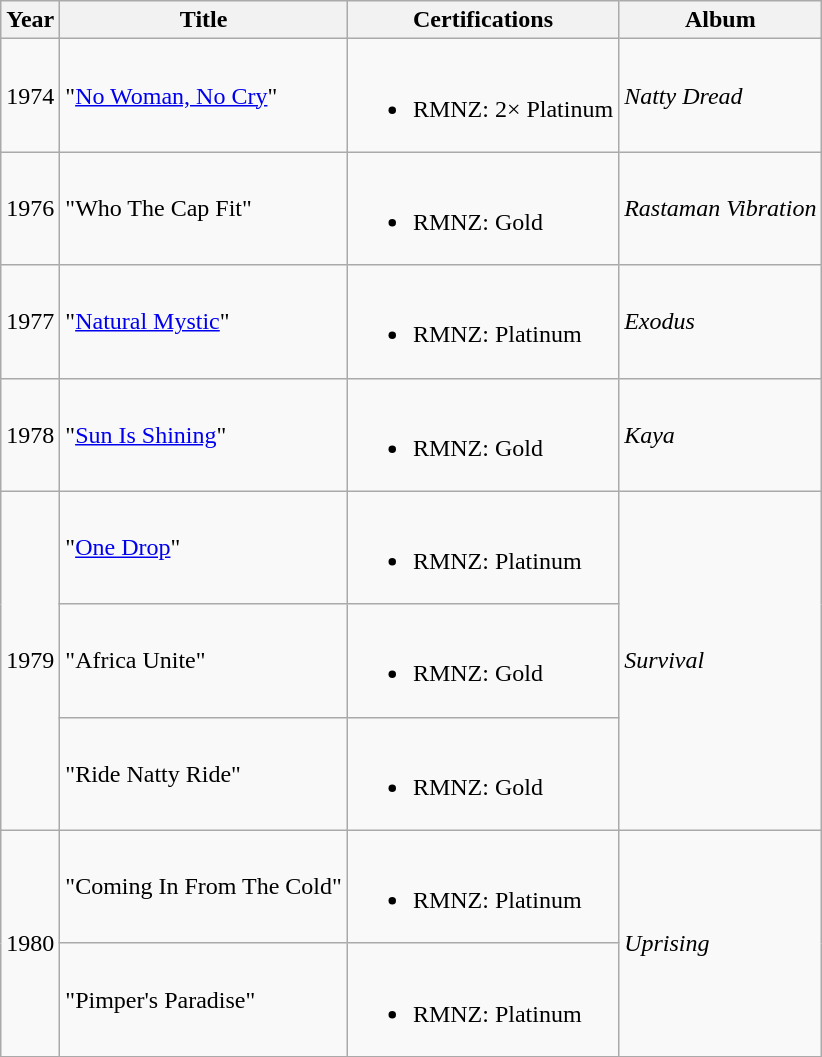<table class="wikitable">
<tr>
<th>Year</th>
<th>Title</th>
<th>Certifications</th>
<th>Album</th>
</tr>
<tr>
<td style="text-align:center;">1974</td>
<td>"<a href='#'>No Woman, No Cry</a>"</td>
<td><br><ul><li>RMNZ: 2× Platinum</li></ul></td>
<td><em>Natty Dread</em></td>
</tr>
<tr>
<td style="text-align:center;">1976</td>
<td>"Who The Cap Fit"</td>
<td><br><ul><li>RMNZ: Gold</li></ul></td>
<td><em>Rastaman Vibration</em></td>
</tr>
<tr>
<td style="text-align:center;">1977</td>
<td>"<a href='#'>Natural Mystic</a>"</td>
<td><br><ul><li>RMNZ: Platinum</li></ul></td>
<td><em>Exodus</em></td>
</tr>
<tr>
<td style="text-align:center;">1978</td>
<td>"<a href='#'>Sun Is Shining</a>"</td>
<td><br><ul><li>RMNZ: Gold</li></ul></td>
<td><em>Kaya</em></td>
</tr>
<tr>
<td style="text-align:center;" rowspan=3>1979</td>
<td>"<a href='#'>One Drop</a>"</td>
<td><br><ul><li>RMNZ: Platinum</li></ul></td>
<td rowspan=3><em>Survival</em></td>
</tr>
<tr>
<td>"Africa Unite"</td>
<td><br><ul><li>RMNZ: Gold</li></ul></td>
</tr>
<tr>
<td>"Ride Natty Ride"</td>
<td><br><ul><li>RMNZ: Gold</li></ul></td>
</tr>
<tr>
<td style="text-align:center;" rowspan=2>1980</td>
<td>"Coming In From The Cold"</td>
<td><br><ul><li>RMNZ: Platinum</li></ul></td>
<td rowspan=2><em>Uprising</em></td>
</tr>
<tr>
<td>"Pimper's Paradise"</td>
<td><br><ul><li>RMNZ: Platinum</li></ul></td>
</tr>
</table>
